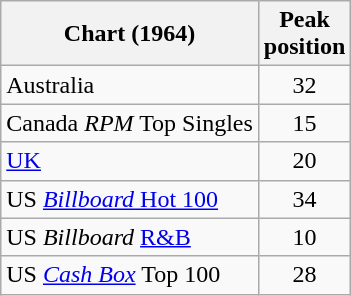<table class="wikitable sortable">
<tr>
<th>Chart (1964)</th>
<th>Peak<br>position</th>
</tr>
<tr>
<td>Australia</td>
<td style="text-align:center;">32</td>
</tr>
<tr>
<td>Canada <em>RPM</em> Top Singles</td>
<td style="text-align:center;">15</td>
</tr>
<tr>
<td><a href='#'>UK</a></td>
<td style="text-align:center;">20</td>
</tr>
<tr>
<td>US <a href='#'><em>Billboard</em> Hot 100</a></td>
<td style="text-align:center;">34</td>
</tr>
<tr>
<td>US <em>Billboard</em> <a href='#'>R&B</a></td>
<td style="text-align:center;">10</td>
</tr>
<tr>
<td>US <em><a href='#'>Cash Box</a></em> Top 100</td>
<td style="text-align:center;">28</td>
</tr>
</table>
